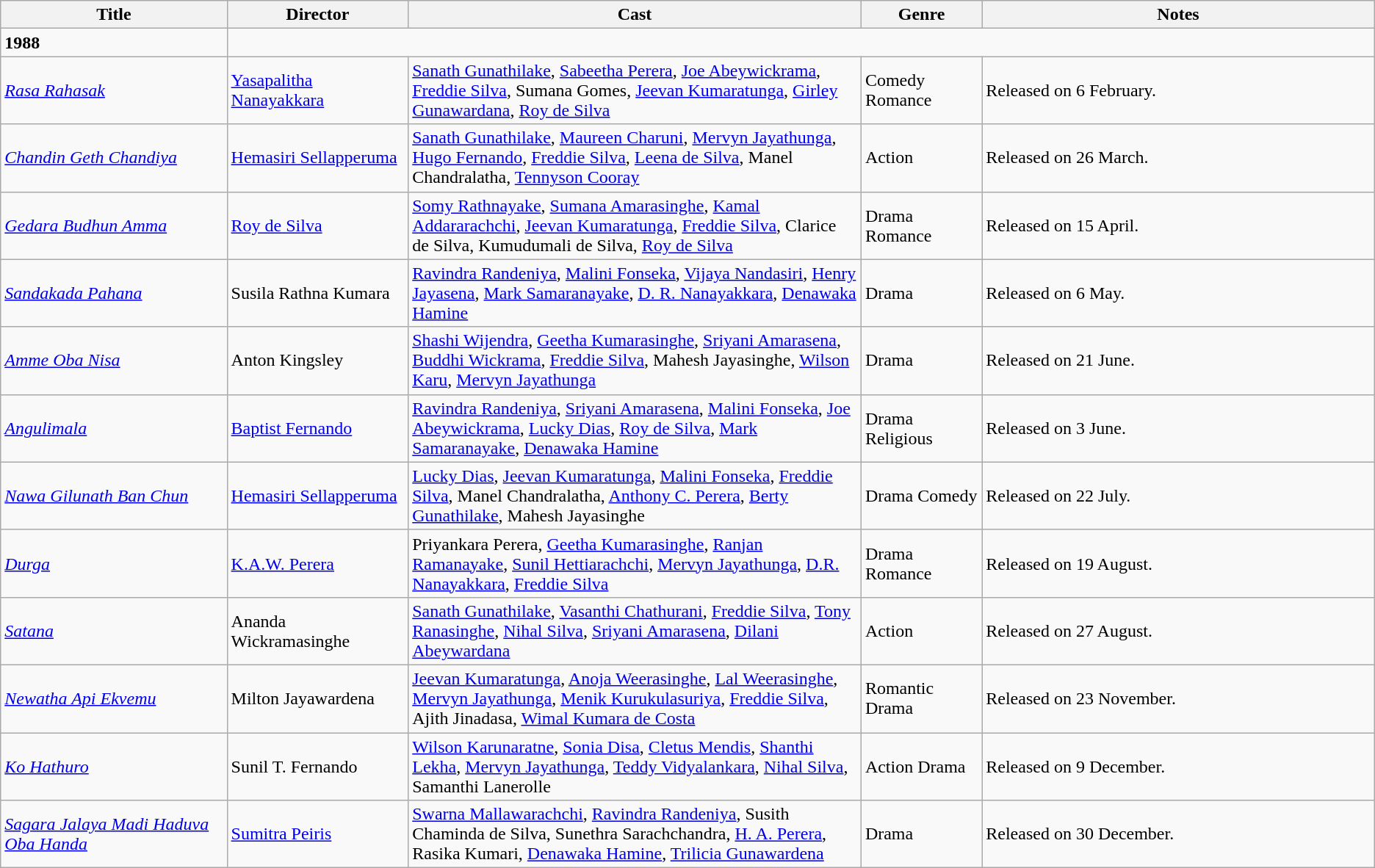<table class="wikitable">
<tr>
<th width=15%>Title</th>
<th width=12%>Director</th>
<th width=30%>Cast</th>
<th width=8%>Genre</th>
<th width=26%>Notes</th>
</tr>
<tr>
<td><strong>1988</strong></td>
</tr>
<tr>
<td><em><a href='#'>Rasa Rahasak</a></em></td>
<td><a href='#'>Yasapalitha Nanayakkara</a></td>
<td><a href='#'>Sanath Gunathilake</a>, <a href='#'>Sabeetha Perera</a>, <a href='#'>Joe Abeywickrama</a>, <a href='#'>Freddie Silva</a>, Sumana Gomes, <a href='#'>Jeevan Kumaratunga</a>, <a href='#'>Girley Gunawardana</a>, <a href='#'>Roy de Silva</a></td>
<td>Comedy Romance</td>
<td>Released on 6 February.</td>
</tr>
<tr>
<td><em><a href='#'>Chandin Geth Chandiya</a></em></td>
<td><a href='#'>Hemasiri Sellapperuma</a></td>
<td><a href='#'>Sanath Gunathilake</a>, <a href='#'>Maureen Charuni</a>, <a href='#'>Mervyn Jayathunga</a>, <a href='#'>Hugo Fernando</a>, <a href='#'>Freddie Silva</a>, <a href='#'>Leena de Silva</a>, Manel Chandralatha, <a href='#'>Tennyson Cooray</a></td>
<td>Action</td>
<td>Released on 26 March.</td>
</tr>
<tr>
<td><em><a href='#'>Gedara Budhun Amma</a></em></td>
<td><a href='#'>Roy de Silva</a></td>
<td><a href='#'>Somy Rathnayake</a>, <a href='#'>Sumana Amarasinghe</a>, <a href='#'>Kamal Addararachchi</a>, <a href='#'>Jeevan Kumaratunga</a>, <a href='#'>Freddie Silva</a>, Clarice de Silva, Kumudumali de Silva, <a href='#'>Roy de Silva</a></td>
<td>Drama Romance</td>
<td>Released on 15 April.</td>
</tr>
<tr>
<td><em><a href='#'>Sandakada Pahana</a></em></td>
<td>Susila Rathna Kumara</td>
<td><a href='#'>Ravindra Randeniya</a>, <a href='#'>Malini Fonseka</a>, <a href='#'>Vijaya Nandasiri</a>, <a href='#'>Henry Jayasena</a>, <a href='#'>Mark Samaranayake</a>, <a href='#'>D. R. Nanayakkara</a>, <a href='#'>Denawaka Hamine</a></td>
<td>Drama</td>
<td>Released on 6 May.</td>
</tr>
<tr>
<td><em><a href='#'>Amme Oba Nisa</a></em></td>
<td>Anton Kingsley</td>
<td><a href='#'>Shashi Wijendra</a>, <a href='#'>Geetha Kumarasinghe</a>, <a href='#'>Sriyani Amarasena</a>, <a href='#'>Buddhi Wickrama</a>, <a href='#'>Freddie Silva</a>, Mahesh Jayasinghe, <a href='#'>Wilson Karu</a>, <a href='#'>Mervyn Jayathunga</a></td>
<td>Drama</td>
<td>Released on 21 June.</td>
</tr>
<tr>
<td><em><a href='#'>Angulimala</a></em></td>
<td><a href='#'>Baptist Fernando</a></td>
<td><a href='#'>Ravindra Randeniya</a>, <a href='#'>Sriyani Amarasena</a>, <a href='#'>Malini Fonseka</a>, <a href='#'>Joe Abeywickrama</a>, <a href='#'>Lucky Dias</a>, <a href='#'>Roy de Silva</a>, <a href='#'>Mark Samaranayake</a>, <a href='#'>Denawaka Hamine</a></td>
<td>Drama Religious</td>
<td>Released on 3 June.</td>
</tr>
<tr>
<td><em><a href='#'>Nawa Gilunath Ban Chun</a></em></td>
<td><a href='#'>Hemasiri Sellapperuma</a></td>
<td><a href='#'>Lucky Dias</a>, <a href='#'>Jeevan Kumaratunga</a>, <a href='#'>Malini Fonseka</a>, <a href='#'>Freddie Silva</a>, Manel Chandralatha, <a href='#'>Anthony C. Perera</a>, <a href='#'>Berty Gunathilake</a>, Mahesh Jayasinghe</td>
<td>Drama Comedy</td>
<td>Released on 22 July.</td>
</tr>
<tr>
<td><em><a href='#'>Durga</a></em></td>
<td><a href='#'>K.A.W. Perera</a></td>
<td>Priyankara Perera, <a href='#'>Geetha Kumarasinghe</a>, <a href='#'>Ranjan Ramanayake</a>, <a href='#'>Sunil Hettiarachchi</a>, <a href='#'>Mervyn Jayathunga</a>, <a href='#'>D.R. Nanayakkara</a>, <a href='#'>Freddie Silva</a></td>
<td>Drama Romance</td>
<td>Released on 19 August.</td>
</tr>
<tr>
<td><em><a href='#'>Satana</a></em></td>
<td>Ananda Wickramasinghe</td>
<td><a href='#'>Sanath Gunathilake</a>, <a href='#'>Vasanthi Chathurani</a>, <a href='#'>Freddie Silva</a>, <a href='#'>Tony Ranasinghe</a>, <a href='#'>Nihal Silva</a>, <a href='#'>Sriyani Amarasena</a>, <a href='#'>Dilani Abeywardana</a></td>
<td>Action</td>
<td>Released on 27 August.</td>
</tr>
<tr>
<td><em><a href='#'>Newatha Api Ekvemu</a></em></td>
<td>Milton Jayawardena</td>
<td><a href='#'>Jeevan Kumaratunga</a>, <a href='#'>Anoja Weerasinghe</a>, <a href='#'>Lal Weerasinghe</a>, <a href='#'>Mervyn Jayathunga</a>, <a href='#'>Menik Kurukulasuriya</a>, <a href='#'>Freddie Silva</a>, Ajith Jinadasa, <a href='#'>Wimal Kumara de Costa</a></td>
<td>Romantic Drama</td>
<td>Released on 23 November.</td>
</tr>
<tr>
<td><em><a href='#'>Ko Hathuro</a></em></td>
<td>Sunil T. Fernando</td>
<td><a href='#'>Wilson Karunaratne</a>, <a href='#'>Sonia Disa</a>, <a href='#'>Cletus Mendis</a>, <a href='#'>Shanthi Lekha</a>, <a href='#'>Mervyn Jayathunga</a>, <a href='#'>Teddy Vidyalankara</a>, <a href='#'>Nihal Silva</a>, Samanthi Lanerolle</td>
<td>Action Drama</td>
<td>Released on 9 December.</td>
</tr>
<tr>
<td><em><a href='#'>Sagara Jalaya Madi Haduva Oba Handa</a></em></td>
<td><a href='#'>Sumitra Peiris</a></td>
<td><a href='#'>Swarna Mallawarachchi</a>, <a href='#'>Ravindra Randeniya</a>, Susith Chaminda de Silva, Sunethra Sarachchandra, <a href='#'>H. A. Perera</a>, Rasika Kumari, <a href='#'>Denawaka Hamine</a>, <a href='#'>Trilicia Gunawardena</a></td>
<td>Drama</td>
<td>Released on 30 December.</td>
</tr>
</table>
